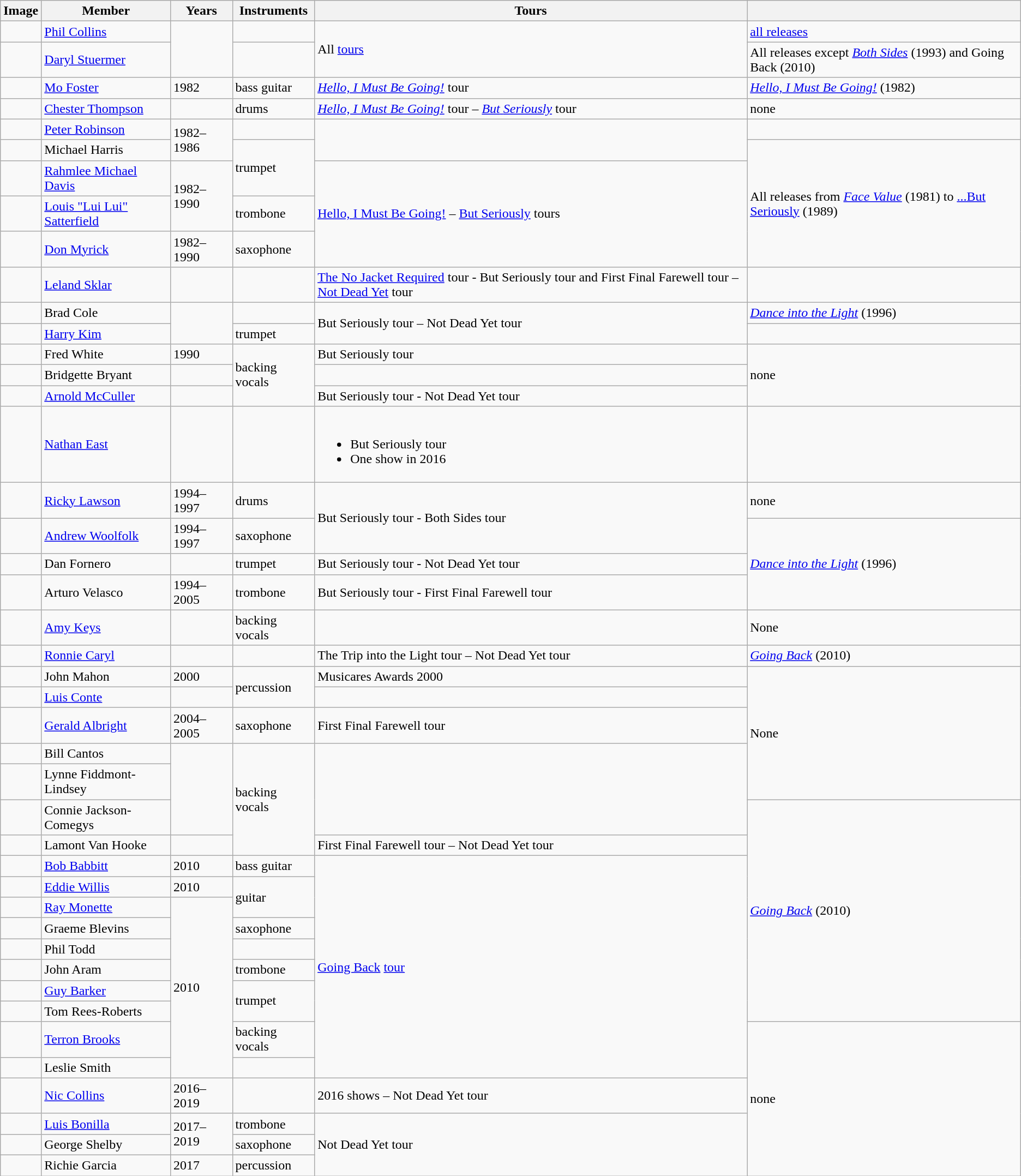<table class="wikitable">
<tr>
<th>Image</th>
<th>Member</th>
<th>Years</th>
<th>Instruments</th>
<th>Tours</th>
<th></th>
</tr>
<tr>
<td></td>
<td><a href='#'>Phil Collins</a></td>
<td rowspan="2"></td>
<td></td>
<td rowspan="2">All <a href='#'>tours</a></td>
<td><a href='#'>all releases</a></td>
</tr>
<tr>
<td></td>
<td><a href='#'>Daryl Stuermer</a></td>
<td></td>
<td>All releases except <em><a href='#'>Both Sides</a></em> (1993) and Going Back (2010)</td>
</tr>
<tr>
<td></td>
<td><a href='#'>Mo Foster</a></td>
<td>1982 </td>
<td>bass guitar</td>
<td><a href='#'><em>Hello, I Must Be Going!</em></a> tour</td>
<td><a href='#'><em>Hello, I Must Be Going!</em></a> (1982)</td>
</tr>
<tr>
<td></td>
<td><a href='#'>Chester Thompson</a></td>
<td></td>
<td>drums</td>
<td><a href='#'><em>Hello, I Must Be Going!</em></a> tour – <a href='#'><em>But</em> <em>Seriously</em></a> tour</td>
<td>none </td>
</tr>
<tr>
<td></td>
<td><a href='#'>Peter Robinson</a></td>
<td rowspan="2">1982–1986</td>
<td></td>
<td rowspan="2"></td>
<td></td>
</tr>
<tr>
<td></td>
<td>Michael Harris</td>
<td rowspan="2">trumpet</td>
<td rowspan="4">All releases from <em><a href='#'>Face Value</a></em> (1981) to <a href='#'>...But Seriously</a> (1989) </td>
</tr>
<tr>
<td></td>
<td><a href='#'>Rahmlee Michael Davis</a></td>
<td rowspan="2">1982–1990</td>
<td rowspan="3"><a href='#'>Hello, I Must Be Going!</a> – <a href='#'>But Seriously</a> tours</td>
</tr>
<tr>
<td></td>
<td><a href='#'>Louis "Lui Lui" Satterfield</a></td>
<td>trombone</td>
</tr>
<tr>
<td></td>
<td><a href='#'>Don Myrick</a></td>
<td>1982–1990 </td>
<td>saxophone</td>
</tr>
<tr>
<td></td>
<td><a href='#'>Leland Sklar</a></td>
<td></td>
<td></td>
<td><a href='#'>The No Jacket Required</a> tour - But Seriously tour and First Final Farewell tour – <a href='#'>Not Dead Yet</a> tour</td>
<td></td>
</tr>
<tr>
<td></td>
<td>Brad Cole</td>
<td rowspan="2"></td>
<td></td>
<td rowspan="2">But Seriously tour – Not Dead Yet tour</td>
<td><em><a href='#'>Dance into the Light</a></em> (1996)</td>
</tr>
<tr>
<td></td>
<td><a href='#'>Harry Kim</a></td>
<td>trumpet</td>
<td></td>
</tr>
<tr>
<td></td>
<td>Fred White</td>
<td>1990</td>
<td rowspan="3">backing vocals</td>
<td>But Seriously tour</td>
<td rowspan="3">none</td>
</tr>
<tr>
<td></td>
<td>Bridgette Bryant</td>
<td></td>
<td></td>
</tr>
<tr>
<td></td>
<td><a href='#'>Arnold McCuller</a></td>
<td></td>
<td>But Seriously tour - Not Dead Yet tour</td>
</tr>
<tr>
<td></td>
<td><a href='#'>Nathan East</a></td>
<td></td>
<td></td>
<td {{flatlist><br><ul><li>But Seriously tour</li><li>One show in 2016</li></ul></td>
<td></td>
</tr>
<tr>
<td></td>
<td><a href='#'>Ricky Lawson</a></td>
<td>1994–1997 </td>
<td>drums</td>
<td rowspan="2">But Seriously tour - Both Sides tour</td>
<td>none</td>
</tr>
<tr>
<td></td>
<td><a href='#'>Andrew Woolfolk</a></td>
<td>1994–1997 </td>
<td>saxophone</td>
<td rowspan="3"><em><a href='#'>Dance into the Light</a></em> (1996)</td>
</tr>
<tr>
<td></td>
<td>Dan Fornero</td>
<td></td>
<td>trumpet</td>
<td>But Seriously tour - Not Dead Yet tour</td>
</tr>
<tr>
<td></td>
<td>Arturo Velasco</td>
<td>1994–2005</td>
<td>trombone</td>
<td>But Seriously tour - First Final Farewell tour</td>
</tr>
<tr>
<td></td>
<td><a href='#'>Amy Keys</a></td>
<td></td>
<td>backing vocals</td>
<td></td>
<td>None</td>
</tr>
<tr>
<td></td>
<td><a href='#'>Ronnie Caryl</a></td>
<td></td>
<td></td>
<td>The Trip into the Light tour – Not Dead Yet tour</td>
<td><a href='#'><em>Going Back</em></a> (2010)</td>
</tr>
<tr>
<td></td>
<td>John Mahon</td>
<td>2000</td>
<td rowspan="2">percussion</td>
<td>Musicares Awards 2000</td>
<td rowspan="5">None</td>
</tr>
<tr>
<td></td>
<td><a href='#'>Luis Conte</a></td>
<td></td>
<td></td>
</tr>
<tr>
<td></td>
<td><a href='#'>Gerald Albright</a></td>
<td>2004–2005</td>
<td>saxophone</td>
<td>First Final Farewell tour</td>
</tr>
<tr>
<td></td>
<td>Bill Cantos</td>
<td rowspan="3"></td>
<td rowspan="4">backing vocals</td>
<td rowspan="3"></td>
</tr>
<tr>
<td></td>
<td>Lynne Fiddmont-Lindsey</td>
</tr>
<tr>
<td></td>
<td>Connie Jackson-Comegys</td>
<td rowspan="10"><a href='#'><em>Going Back</em></a> (2010)</td>
</tr>
<tr>
<td></td>
<td>Lamont Van Hooke</td>
<td></td>
<td>First Final Farewell tour – Not Dead Yet tour</td>
</tr>
<tr>
<td></td>
<td><a href='#'>Bob Babbitt</a></td>
<td>2010 </td>
<td>bass guitar</td>
<td rowspan="10"><a href='#'>Going Back</a> <a href='#'>tour</a></td>
</tr>
<tr>
<td></td>
<td><a href='#'>Eddie Willis</a></td>
<td>2010 </td>
<td rowspan="2">guitar</td>
</tr>
<tr>
<td></td>
<td><a href='#'>Ray Monette</a></td>
<td rowspan="8">2010</td>
</tr>
<tr>
<td></td>
<td>Graeme Blevins</td>
<td>saxophone</td>
</tr>
<tr>
<td></td>
<td>Phil Todd</td>
<td></td>
</tr>
<tr>
<td></td>
<td>John Aram</td>
<td>trombone</td>
</tr>
<tr>
<td></td>
<td><a href='#'>Guy Barker</a></td>
<td rowspan="2">trumpet</td>
</tr>
<tr>
<td></td>
<td>Tom Rees-Roberts</td>
</tr>
<tr>
<td></td>
<td><a href='#'>Terron Brooks</a></td>
<td>backing vocals</td>
<td rowspan="6">none</td>
</tr>
<tr>
<td></td>
<td>Leslie Smith</td>
<td></td>
</tr>
<tr>
<td></td>
<td><a href='#'>Nic Collins</a></td>
<td>2016– 2019</td>
<td></td>
<td>2016 shows – Not Dead Yet tour</td>
</tr>
<tr>
<td></td>
<td><a href='#'>Luis Bonilla</a></td>
<td rowspan="2">2017– 2019</td>
<td>trombone</td>
<td rowspan="3">Not Dead Yet tour</td>
</tr>
<tr>
<td></td>
<td>George Shelby</td>
<td>saxophone</td>
</tr>
<tr>
<td></td>
<td>Richie Garcia</td>
<td>2017</td>
<td>percussion</td>
</tr>
</table>
